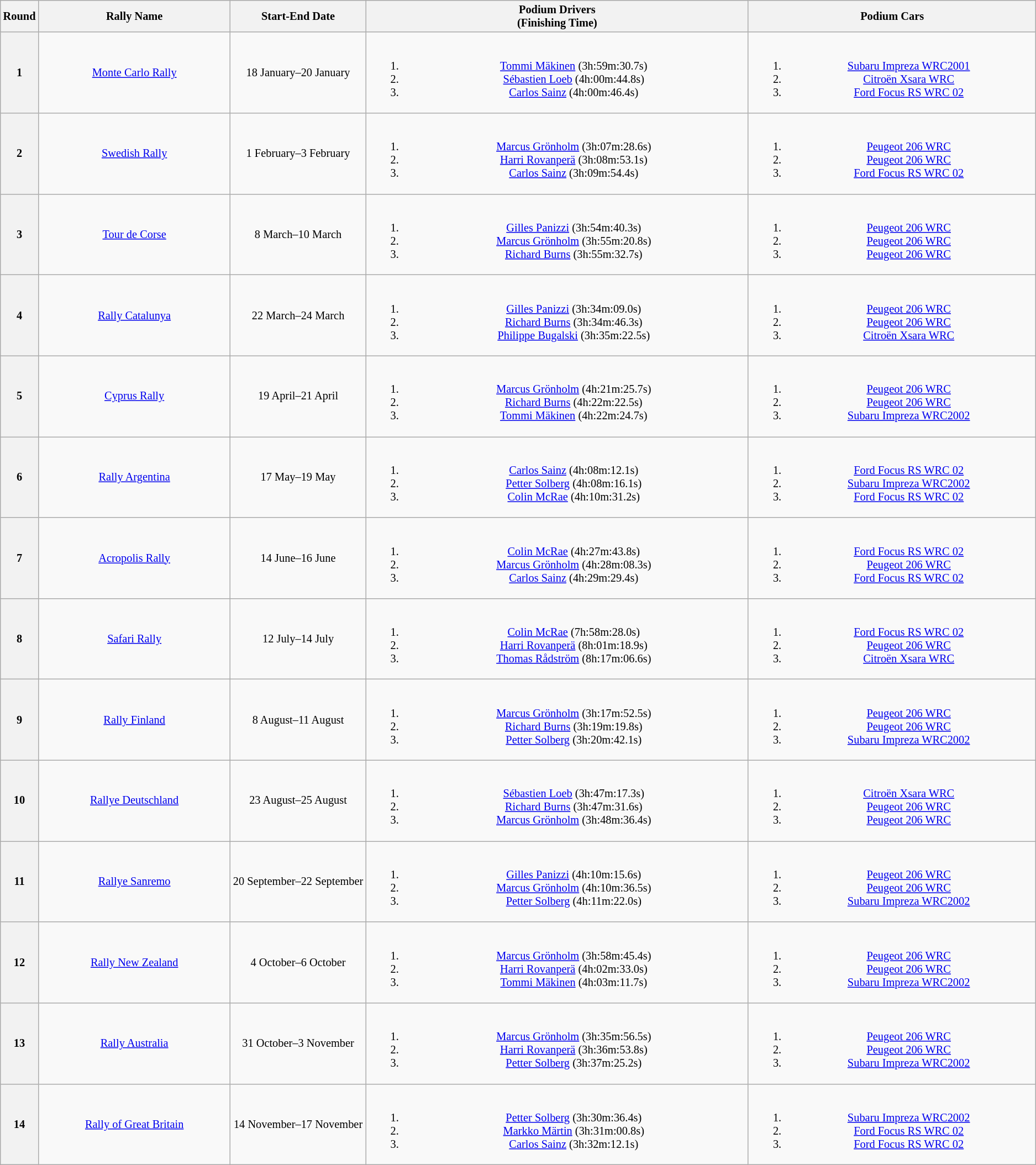<table class="wikitable" style="font-size: 85%; text-align: center;">
<tr style="background:#efefef;">
<th>Round</th>
<th colspan=1 width=20%>Rally Name</th>
<th colspan=1 width=10%>Start-End Date</th>
<th colspan=1 width=40%>Podium Drivers <br>(Finishing Time)</th>
<th colspan=1 width=30%>Podium Cars</th>
</tr>
<tr>
<th>1</th>
<td> <a href='#'>Monte Carlo Rally</a></td>
<td>18 January–20 January</td>
<td><br><ol><li> <a href='#'>Tommi Mäkinen</a> (3h:59m:30.7s)</li><li> <a href='#'>Sébastien Loeb</a> (4h:00m:44.8s)</li><li> <a href='#'>Carlos Sainz</a> (4h:00m:46.4s)</li></ol></td>
<td><br><ol><li><a href='#'>Subaru Impreza WRC2001</a></li><li><a href='#'>Citroën Xsara WRC</a></li><li><a href='#'>Ford Focus RS WRC 02</a></li></ol></td>
</tr>
<tr>
<th>2</th>
<td> <a href='#'>Swedish Rally</a></td>
<td>1 February–3 February</td>
<td><br><ol><li> <a href='#'>Marcus Grönholm</a> (3h:07m:28.6s)</li><li> <a href='#'>Harri Rovanperä</a> (3h:08m:53.1s)</li><li> <a href='#'>Carlos Sainz</a> (3h:09m:54.4s)</li></ol></td>
<td><br><ol><li><a href='#'>Peugeot 206 WRC</a></li><li><a href='#'>Peugeot 206 WRC</a></li><li><a href='#'>Ford Focus RS WRC 02</a></li></ol></td>
</tr>
<tr>
<th>3</th>
<td> <a href='#'>Tour de Corse</a></td>
<td>8 March–10 March</td>
<td><br><ol><li> <a href='#'>Gilles Panizzi</a> (3h:54m:40.3s)</li><li> <a href='#'>Marcus Grönholm</a> (3h:55m:20.8s)</li><li> <a href='#'>Richard Burns</a> (3h:55m:32.7s)</li></ol></td>
<td><br><ol><li><a href='#'>Peugeot 206 WRC</a></li><li><a href='#'>Peugeot 206 WRC</a></li><li><a href='#'>Peugeot 206 WRC</a></li></ol></td>
</tr>
<tr>
<th>4</th>
<td> <a href='#'>Rally Catalunya</a></td>
<td>22 March–24 March</td>
<td><br><ol><li> <a href='#'>Gilles Panizzi</a> (3h:34m:09.0s)</li><li> <a href='#'>Richard Burns</a> (3h:34m:46.3s)</li><li> <a href='#'>Philippe Bugalski</a> (3h:35m:22.5s)</li></ol></td>
<td><br><ol><li><a href='#'>Peugeot 206 WRC</a></li><li><a href='#'>Peugeot 206 WRC</a></li><li><a href='#'>Citroën Xsara WRC</a></li></ol></td>
</tr>
<tr>
<th>5</th>
<td> <a href='#'>Cyprus Rally</a></td>
<td>19 April–21 April</td>
<td><br><ol><li> <a href='#'>Marcus Grönholm</a> (4h:21m:25.7s)</li><li> <a href='#'>Richard Burns</a> (4h:22m:22.5s)</li><li> <a href='#'>Tommi Mäkinen</a> (4h:22m:24.7s)</li></ol></td>
<td><br><ol><li><a href='#'>Peugeot 206 WRC</a></li><li><a href='#'>Peugeot 206 WRC</a></li><li><a href='#'>Subaru Impreza WRC2002</a></li></ol></td>
</tr>
<tr>
<th>6</th>
<td> <a href='#'>Rally Argentina</a></td>
<td>17 May–19 May</td>
<td><br><ol><li> <a href='#'>Carlos Sainz</a> (4h:08m:12.1s)</li><li> <a href='#'>Petter Solberg</a> (4h:08m:16.1s)</li><li> <a href='#'>Colin McRae</a> (4h:10m:31.2s)</li></ol></td>
<td><br><ol><li><a href='#'>Ford Focus RS WRC 02</a></li><li><a href='#'>Subaru Impreza WRC2002</a></li><li><a href='#'>Ford Focus RS WRC 02</a></li></ol></td>
</tr>
<tr>
<th>7</th>
<td> <a href='#'>Acropolis Rally</a></td>
<td>14 June–16 June</td>
<td><br><ol><li> <a href='#'>Colin McRae</a> (4h:27m:43.8s)</li><li> <a href='#'>Marcus Grönholm</a> (4h:28m:08.3s)</li><li> <a href='#'>Carlos Sainz</a> (4h:29m:29.4s)</li></ol></td>
<td><br><ol><li><a href='#'>Ford Focus RS WRC 02</a></li><li><a href='#'>Peugeot 206 WRC</a></li><li><a href='#'>Ford Focus RS WRC 02</a></li></ol></td>
</tr>
<tr>
<th>8</th>
<td> <a href='#'>Safari Rally</a></td>
<td>12 July–14 July</td>
<td><br><ol><li> <a href='#'>Colin McRae</a> (7h:58m:28.0s)</li><li> <a href='#'>Harri Rovanperä</a> (8h:01m:18.9s)</li><li> <a href='#'>Thomas Rådström</a> (8h:17m:06.6s)</li></ol></td>
<td><br><ol><li><a href='#'>Ford Focus RS WRC 02</a></li><li><a href='#'>Peugeot 206 WRC</a></li><li><a href='#'>Citroën Xsara WRC</a></li></ol></td>
</tr>
<tr>
<th>9</th>
<td> <a href='#'>Rally Finland</a></td>
<td>8 August–11 August</td>
<td><br><ol><li> <a href='#'>Marcus Grönholm</a> (3h:17m:52.5s)</li><li> <a href='#'>Richard Burns</a> (3h:19m:19.8s)</li><li> <a href='#'>Petter Solberg</a> (3h:20m:42.1s)</li></ol></td>
<td><br><ol><li><a href='#'>Peugeot 206 WRC</a></li><li><a href='#'>Peugeot 206 WRC</a></li><li><a href='#'>Subaru Impreza WRC2002</a></li></ol></td>
</tr>
<tr>
<th>10</th>
<td> <a href='#'>Rallye Deutschland</a></td>
<td>23 August–25 August</td>
<td><br><ol><li> <a href='#'>Sébastien Loeb</a> (3h:47m:17.3s)</li><li> <a href='#'>Richard Burns</a> (3h:47m:31.6s)</li><li> <a href='#'>Marcus Grönholm</a> (3h:48m:36.4s)</li></ol></td>
<td><br><ol><li><a href='#'>Citroën Xsara WRC</a></li><li><a href='#'>Peugeot 206 WRC</a></li><li><a href='#'>Peugeot 206 WRC</a></li></ol></td>
</tr>
<tr>
<th>11</th>
<td> <a href='#'>Rallye Sanremo</a></td>
<td nowrap>20 September–22 September</td>
<td><br><ol><li> <a href='#'>Gilles Panizzi</a> (4h:10m:15.6s)</li><li> <a href='#'>Marcus Grönholm</a> (4h:10m:36.5s)</li><li> <a href='#'>Petter Solberg</a> (4h:11m:22.0s)</li></ol></td>
<td><br><ol><li><a href='#'>Peugeot 206 WRC</a></li><li><a href='#'>Peugeot 206 WRC</a></li><li><a href='#'>Subaru Impreza WRC2002</a></li></ol></td>
</tr>
<tr>
<th>12</th>
<td> <a href='#'>Rally New Zealand</a></td>
<td>4 October–6 October</td>
<td><br><ol><li> <a href='#'>Marcus Grönholm</a> (3h:58m:45.4s)</li><li> <a href='#'>Harri Rovanperä</a> (4h:02m:33.0s)</li><li> <a href='#'>Tommi Mäkinen</a> (4h:03m:11.7s)</li></ol></td>
<td><br><ol><li><a href='#'>Peugeot 206 WRC</a></li><li><a href='#'>Peugeot 206 WRC</a></li><li><a href='#'>Subaru Impreza WRC2002</a></li></ol></td>
</tr>
<tr>
<th>13</th>
<td> <a href='#'>Rally Australia</a></td>
<td>31 October–3 November</td>
<td><br><ol><li> <a href='#'>Marcus Grönholm</a> (3h:35m:56.5s)</li><li> <a href='#'>Harri Rovanperä</a> (3h:36m:53.8s)</li><li> <a href='#'>Petter Solberg</a> (3h:37m:25.2s)</li></ol></td>
<td><br><ol><li><a href='#'>Peugeot 206 WRC</a></li><li><a href='#'>Peugeot 206 WRC</a></li><li><a href='#'>Subaru Impreza WRC2002</a></li></ol></td>
</tr>
<tr>
<th>14</th>
<td> <a href='#'>Rally of Great Britain</a></td>
<td>14 November–17 November</td>
<td><br><ol><li> <a href='#'>Petter Solberg</a> (3h:30m:36.4s)</li><li> <a href='#'>Markko Märtin</a> (3h:31m:00.8s)</li><li> <a href='#'>Carlos Sainz</a> (3h:32m:12.1s)</li></ol></td>
<td><br><ol><li><a href='#'>Subaru Impreza WRC2002</a></li><li><a href='#'>Ford Focus RS WRC 02</a></li><li><a href='#'>Ford Focus RS WRC 02</a></li></ol></td>
</tr>
</table>
